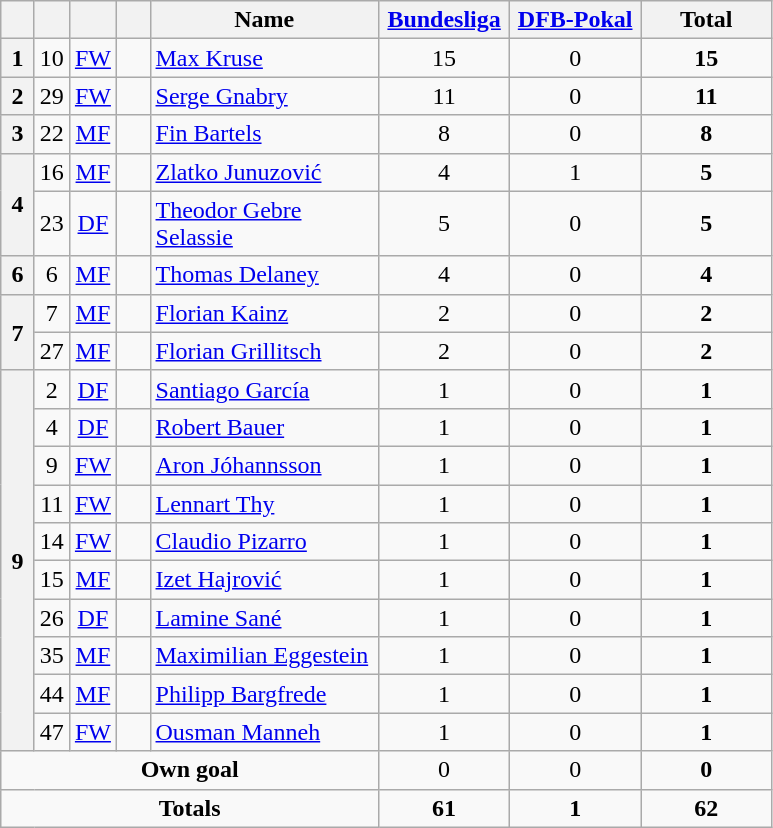<table class="wikitable" style="text-align:center">
<tr>
<th width=15></th>
<th width=15></th>
<th width=15></th>
<th width=15></th>
<th width=145>Name</th>
<th width=80><strong><a href='#'>Bundesliga</a></strong></th>
<th width=80><strong><a href='#'>DFB-Pokal</a></strong></th>
<th width=80>Total</th>
</tr>
<tr>
<th>1</th>
<td>10</td>
<td><a href='#'>FW</a></td>
<td></td>
<td align=left><a href='#'>Max Kruse</a></td>
<td>15</td>
<td>0</td>
<td><strong>15</strong></td>
</tr>
<tr>
<th>2</th>
<td>29</td>
<td><a href='#'>FW</a></td>
<td></td>
<td align=left><a href='#'>Serge Gnabry</a></td>
<td>11</td>
<td>0</td>
<td><strong>11</strong></td>
</tr>
<tr>
<th>3</th>
<td>22</td>
<td><a href='#'>MF</a></td>
<td></td>
<td align=left><a href='#'>Fin Bartels</a></td>
<td>8</td>
<td>0</td>
<td><strong>8</strong></td>
</tr>
<tr>
<th rowspan=2>4</th>
<td>16</td>
<td><a href='#'>MF</a></td>
<td></td>
<td align=left><a href='#'>Zlatko Junuzović</a></td>
<td>4</td>
<td>1</td>
<td><strong>5</strong></td>
</tr>
<tr>
<td>23</td>
<td><a href='#'>DF</a></td>
<td></td>
<td align=left><a href='#'>Theodor Gebre Selassie</a></td>
<td>5</td>
<td>0</td>
<td><strong>5</strong></td>
</tr>
<tr>
<th>6</th>
<td>6</td>
<td><a href='#'>MF</a></td>
<td></td>
<td align=left><a href='#'>Thomas Delaney</a></td>
<td>4</td>
<td>0</td>
<td><strong>4</strong></td>
</tr>
<tr>
<th rowspan=2>7</th>
<td>7</td>
<td><a href='#'>MF</a></td>
<td></td>
<td align=left><a href='#'>Florian Kainz</a></td>
<td>2</td>
<td>0</td>
<td><strong>2</strong></td>
</tr>
<tr>
<td>27</td>
<td><a href='#'>MF</a></td>
<td></td>
<td align=left><a href='#'>Florian Grillitsch</a></td>
<td>2</td>
<td>0</td>
<td><strong>2</strong></td>
</tr>
<tr>
<th rowspan=10>9</th>
<td>2</td>
<td><a href='#'>DF</a></td>
<td></td>
<td align=left><a href='#'>Santiago García</a></td>
<td>1</td>
<td>0</td>
<td><strong>1</strong></td>
</tr>
<tr>
<td>4</td>
<td><a href='#'>DF</a></td>
<td></td>
<td align=left><a href='#'>Robert Bauer</a></td>
<td>1</td>
<td>0</td>
<td><strong>1</strong></td>
</tr>
<tr>
<td>9</td>
<td><a href='#'>FW</a></td>
<td></td>
<td align=left><a href='#'>Aron Jóhannsson</a></td>
<td>1</td>
<td>0</td>
<td><strong>1</strong></td>
</tr>
<tr>
<td>11</td>
<td><a href='#'>FW</a></td>
<td></td>
<td align=left><a href='#'>Lennart Thy</a></td>
<td>1</td>
<td>0</td>
<td><strong>1</strong></td>
</tr>
<tr>
<td>14</td>
<td><a href='#'>FW</a></td>
<td></td>
<td align=left><a href='#'>Claudio Pizarro</a></td>
<td>1</td>
<td>0</td>
<td><strong>1</strong></td>
</tr>
<tr>
<td>15</td>
<td><a href='#'>MF</a></td>
<td></td>
<td align=left><a href='#'>Izet Hajrović</a></td>
<td>1</td>
<td>0</td>
<td><strong>1</strong></td>
</tr>
<tr>
<td>26</td>
<td><a href='#'>DF</a></td>
<td></td>
<td align=left><a href='#'>Lamine Sané</a></td>
<td>1</td>
<td>0</td>
<td><strong>1</strong></td>
</tr>
<tr>
<td>35</td>
<td><a href='#'>MF</a></td>
<td></td>
<td align=left><a href='#'>Maximilian Eggestein</a></td>
<td>1</td>
<td>0</td>
<td><strong>1</strong></td>
</tr>
<tr>
<td>44</td>
<td><a href='#'>MF</a></td>
<td></td>
<td align=left><a href='#'>Philipp Bargfrede</a></td>
<td>1</td>
<td>0</td>
<td><strong>1</strong></td>
</tr>
<tr>
<td>47</td>
<td><a href='#'>FW</a></td>
<td></td>
<td align=left><a href='#'>Ousman Manneh</a></td>
<td>1</td>
<td>0</td>
<td><strong>1</strong></td>
</tr>
<tr>
<td colspan=5><strong>Own goal</strong></td>
<td>0</td>
<td>0</td>
<td><strong>0</strong></td>
</tr>
<tr>
<td colspan=5><strong>Totals</strong></td>
<td><strong>61</strong></td>
<td><strong>1</strong></td>
<td><strong>62</strong></td>
</tr>
</table>
